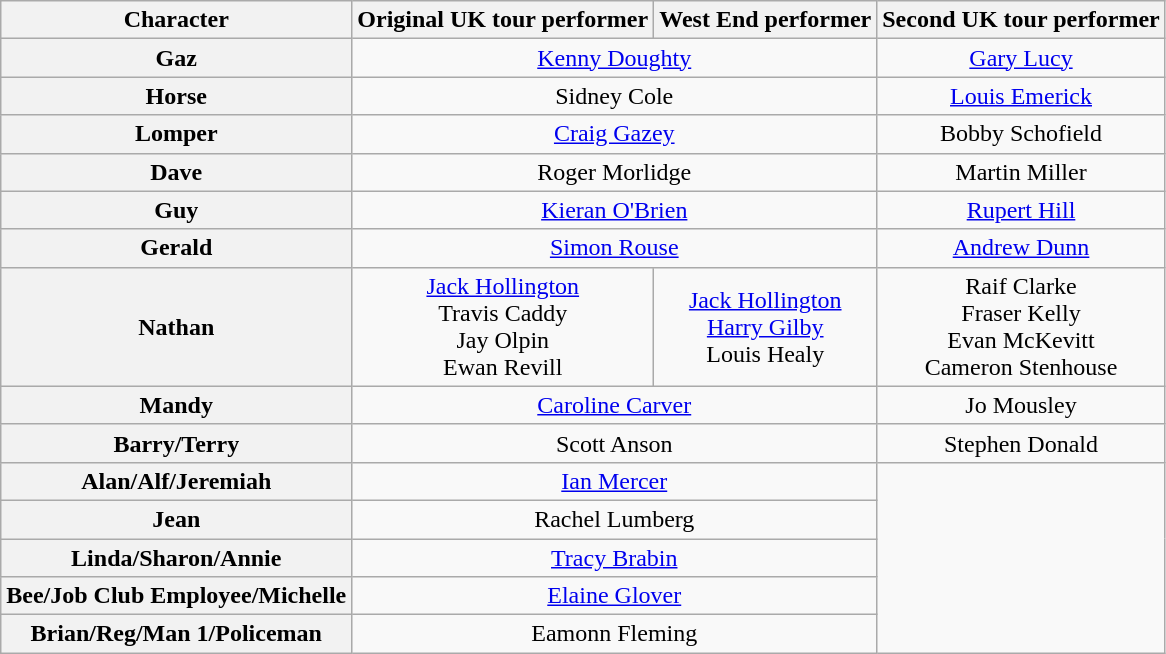<table class="wikitable">
<tr>
<th scope="col">Character</th>
<th scope="col" class="unsortable">Original UK tour performer</th>
<th scope="col" class="unsortable">West End performer</th>
<th scope="col" class="unsortable">Second UK tour performer</th>
</tr>
<tr>
<th scope="row">Gaz</th>
<td align="center" colspan="2"><a href='#'>Kenny Doughty</a></td>
<td align="center" colspan="1"><a href='#'>Gary Lucy</a></td>
</tr>
<tr>
<th scope="row">Horse</th>
<td align="center" colspan="2">Sidney Cole</td>
<td align="center" colspan="1"><a href='#'>Louis Emerick</a></td>
</tr>
<tr>
<th scope="row">Lomper</th>
<td align="center" colspan="2"><a href='#'>Craig Gazey</a></td>
<td align="center" colspan="1">Bobby Schofield</td>
</tr>
<tr>
<th scope="row">Dave</th>
<td align="center" colspan="2">Roger Morlidge</td>
<td align="center" colspan="1">Martin Miller</td>
</tr>
<tr>
<th scope="row">Guy</th>
<td align="center" colspan="2"><a href='#'>Kieran O'Brien</a></td>
<td align="center" colspan="1"><a href='#'>Rupert Hill</a></td>
</tr>
<tr>
<th scope="row">Gerald</th>
<td align="center" colspan="2"><a href='#'>Simon Rouse</a></td>
<td align="center" colspan="1"><a href='#'>Andrew Dunn</a></td>
</tr>
<tr>
<th scope="row">Nathan</th>
<td align="center" colspan="1"><a href='#'>Jack Hollington</a><br>Travis Caddy<br>Jay Olpin<br>Ewan Revill</td>
<td align="center" colspan="1"><a href='#'>Jack Hollington</a><br><a href='#'>Harry Gilby</a><br>Louis Healy</td>
<td align="center" colspan="1">Raif Clarke<br>Fraser Kelly<br>Evan McKevitt<br>Cameron Stenhouse</td>
</tr>
<tr>
<th scope="row">Mandy</th>
<td align="center" colspan="2"><a href='#'>Caroline Carver</a></td>
<td align="center" colspan="1">Jo Mousley</td>
</tr>
<tr>
<th scope="row">Barry/Terry</th>
<td align="center" colspan="2">Scott Anson</td>
<td align="center" colspan="1">Stephen Donald</td>
</tr>
<tr>
<th scope="row">Alan/Alf/Jeremiah</th>
<td align="center" colspan="2"><a href='#'>Ian Mercer</a></td>
</tr>
<tr>
<th scope="row">Jean</th>
<td align="center" colspan="2">Rachel Lumberg</td>
</tr>
<tr>
<th scope="row">Linda/Sharon/Annie</th>
<td align="center" colspan="2"><a href='#'>Tracy Brabin</a></td>
</tr>
<tr>
<th scope="row">Bee/Job Club Employee/Michelle</th>
<td align="center" colspan="2"><a href='#'>Elaine Glover</a></td>
</tr>
<tr>
<th scope="row">Brian/Reg/Man 1/Policeman</th>
<td align="center" colspan="2">Eamonn Fleming</td>
</tr>
</table>
